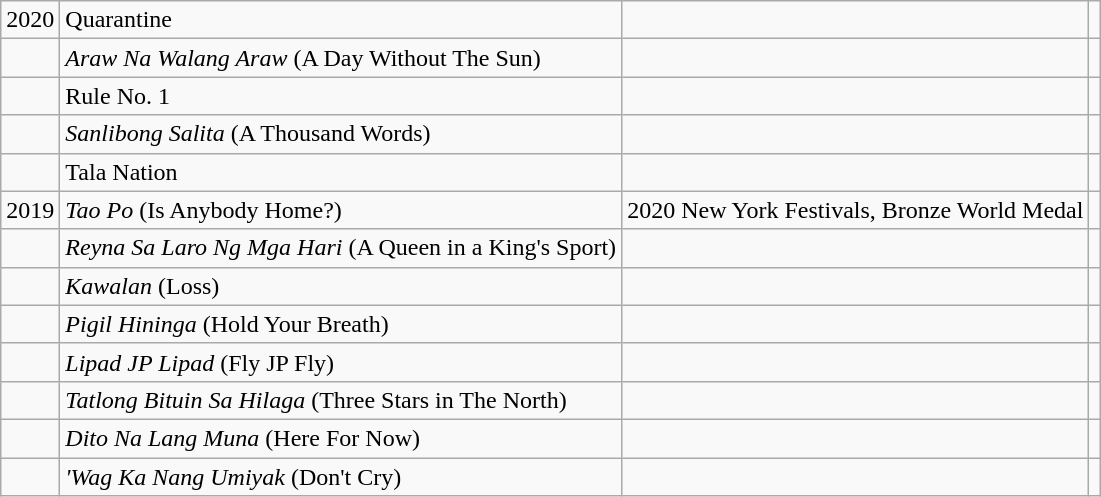<table class="wikitable">
<tr>
<td>2020</td>
<td>Quarantine</td>
<td></td>
<td></td>
</tr>
<tr>
<td></td>
<td><em>Araw Na Walang Araw</em> (A Day Without The Sun)</td>
<td></td>
<td></td>
</tr>
<tr>
<td></td>
<td>Rule No. 1</td>
<td></td>
<td></td>
</tr>
<tr>
<td></td>
<td><em>Sanlibong Salita</em> (A Thousand Words)</td>
<td></td>
<td></td>
</tr>
<tr>
<td></td>
<td>Tala Nation</td>
<td></td>
<td></td>
</tr>
<tr>
<td>2019</td>
<td><em>Tao Po</em> (Is Anybody Home?)</td>
<td>2020 New York Festivals, Bronze World Medal</td>
<td></td>
</tr>
<tr>
<td></td>
<td><em>Reyna Sa Laro Ng Mga Hari</em> (A Queen in a King's Sport)</td>
<td></td>
<td></td>
</tr>
<tr>
<td></td>
<td><em>Kawalan</em> (Loss)</td>
<td></td>
<td></td>
</tr>
<tr>
<td></td>
<td><em>Pigil Hininga</em> (Hold Your Breath)</td>
<td></td>
<td></td>
</tr>
<tr>
<td></td>
<td><em>Lipad JP Lipad</em> (Fly JP Fly)</td>
<td></td>
<td></td>
</tr>
<tr>
<td></td>
<td><em>Tatlong Bituin Sa Hilaga</em> (Three Stars in The North)</td>
<td></td>
<td></td>
</tr>
<tr>
<td></td>
<td><em>Dito Na Lang Muna</em> (Here For Now)</td>
<td></td>
<td></td>
</tr>
<tr>
<td></td>
<td><em>'Wag Ka Nang Umiyak</em> (Don't Cry)</td>
<td></td>
<td></td>
</tr>
</table>
